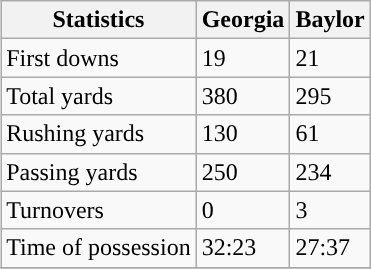<table class="wikitable" style="float: right;">
<tr>
<th>Statistics</th>
<th>Georgia</th>
<th>Baylor</th>
</tr>
<tr>
<td>First downs</td>
<td>19</td>
<td>21</td>
</tr>
<tr>
<td>Total yards</td>
<td>380</td>
<td>295</td>
</tr>
<tr>
<td>Rushing yards</td>
<td>130</td>
<td>61</td>
</tr>
<tr>
<td>Passing yards</td>
<td>250</td>
<td>234</td>
</tr>
<tr>
<td>Turnovers</td>
<td>0</td>
<td>3</td>
</tr>
<tr>
<td>Time of possession</td>
<td>32:23</td>
<td>27:37</td>
</tr>
<tr>
</tr>
</table>
